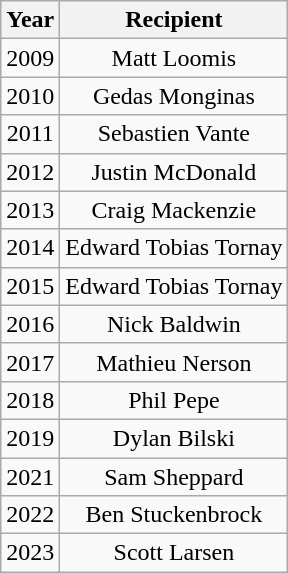<table class="wikitable" style="text-align:center">
<tr>
<th>Year</th>
<th>Recipient</th>
</tr>
<tr>
<td>2009</td>
<td>Matt Loomis</td>
</tr>
<tr>
<td>2010</td>
<td>Gedas Monginas</td>
</tr>
<tr>
<td>2011</td>
<td>Sebastien Vante</td>
</tr>
<tr>
<td>2012</td>
<td>Justin McDonald</td>
</tr>
<tr>
<td>2013</td>
<td>Craig Mackenzie</td>
</tr>
<tr>
<td>2014</td>
<td>Edward Tobias Tornay</td>
</tr>
<tr>
<td>2015</td>
<td>Edward Tobias Tornay</td>
</tr>
<tr>
<td>2016</td>
<td>Nick Baldwin</td>
</tr>
<tr>
<td>2017</td>
<td>Mathieu Nerson</td>
</tr>
<tr>
<td>2018</td>
<td>Phil Pepe</td>
</tr>
<tr>
<td>2019</td>
<td>Dylan Bilski</td>
</tr>
<tr>
<td>2021</td>
<td>Sam Sheppard</td>
</tr>
<tr>
<td>2022</td>
<td>Ben Stuckenbrock</td>
</tr>
<tr>
<td>2023</td>
<td>Scott Larsen</td>
</tr>
</table>
